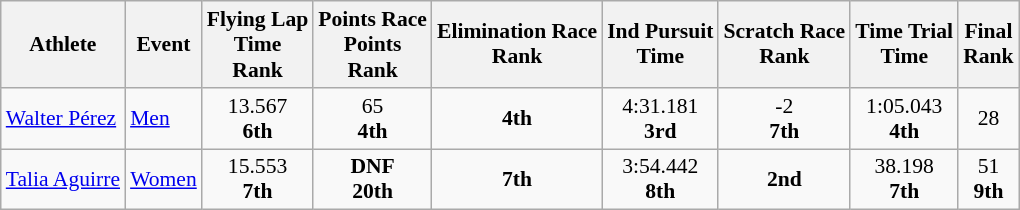<table class="wikitable" border="1" style="font-size:90%">
<tr>
<th>Athlete</th>
<th>Event</th>
<th>Flying Lap<br>Time<br>Rank</th>
<th>Points Race<br>Points<br>Rank</th>
<th>Elimination Race<br>Rank</th>
<th>Ind Pursuit<br>Time</th>
<th>Scratch Race<br>Rank</th>
<th>Time Trial<br>Time</th>
<th>Final<br>Rank</th>
</tr>
<tr>
<td><a href='#'>Walter Pérez</a></td>
<td><a href='#'>Men</a></td>
<td align=center>13.567<br><strong>6th</strong></td>
<td align=center>65<br><strong>4th</strong></td>
<td align=center><strong>4th</strong></td>
<td align=center>4:31.181<br><strong>3rd</strong></td>
<td align=center>-2<br><strong>7th</strong></td>
<td align=center>1:05.043<br><strong>4th</strong></td>
<td align=center>28<br></td>
</tr>
<tr>
<td><a href='#'>Talia Aguirre</a></td>
<td><a href='#'>Women</a></td>
<td align=center>15.553<br><strong>7th</strong></td>
<td align=center><strong>DNF</strong><br><strong>20th</strong></td>
<td align=center><strong>7th</strong></td>
<td align=center>3:54.442<br><strong>8th</strong></td>
<td align=center><strong>2nd</strong></td>
<td align=center>38.198<br><strong>7th</strong></td>
<td align=center>51<br><strong>9th</strong></td>
</tr>
</table>
